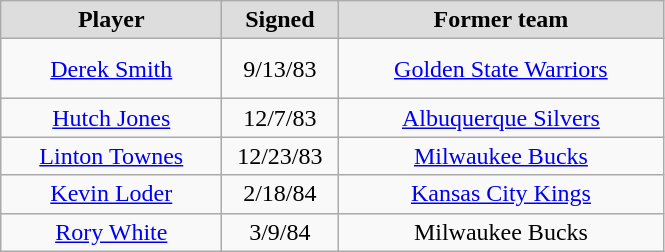<table class="wikitable" style="text-align: center">
<tr align="center" bgcolor="#dddddd">
<td style="width:140px"><strong>Player</strong></td>
<td style="width:70px"><strong>Signed</strong></td>
<td style="width:210px"><strong>Former team</strong></td>
</tr>
<tr style="height:40px">
<td><a href='#'>Derek Smith</a></td>
<td>9/13/83</td>
<td><a href='#'>Golden State Warriors</a></td>
</tr>
<tr>
<td><a href='#'>Hutch Jones</a></td>
<td>12/7/83</td>
<td><a href='#'>Albuquerque Silvers</a></td>
</tr>
<tr>
<td><a href='#'>Linton Townes</a></td>
<td>12/23/83</td>
<td><a href='#'>Milwaukee Bucks</a></td>
</tr>
<tr>
<td><a href='#'>Kevin Loder</a></td>
<td>2/18/84</td>
<td><a href='#'>Kansas City Kings</a></td>
</tr>
<tr>
<td><a href='#'>Rory White</a></td>
<td>3/9/84</td>
<td>Milwaukee Bucks</td>
</tr>
</table>
